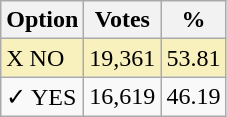<table class="wikitable">
<tr>
<th>Option</th>
<th>Votes</th>
<th>%</th>
</tr>
<tr>
<td style=background:#f8f1bd>X NO</td>
<td style=background:#f8f1bd>19,361</td>
<td style=background:#f8f1bd>53.81</td>
</tr>
<tr>
<td>✓ YES</td>
<td>16,619</td>
<td>46.19</td>
</tr>
</table>
